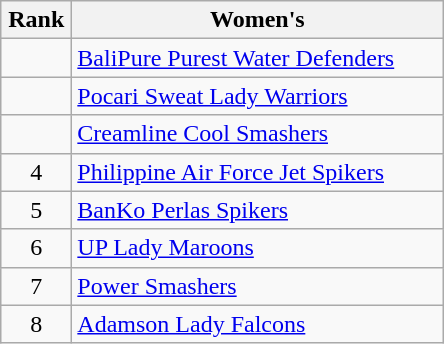<table class="wikitable" style="text-align: center;">
<tr>
<th width=40>Rank</th>
<th width=240>Women's</th>
</tr>
<tr>
<td></td>
<td align="left"><a href='#'>BaliPure Purest Water Defenders</a></td>
</tr>
<tr>
<td></td>
<td align="left"><a href='#'>Pocari Sweat Lady Warriors</a></td>
</tr>
<tr>
<td></td>
<td align="left"><a href='#'>Creamline Cool Smashers</a></td>
</tr>
<tr>
<td>4</td>
<td align="left"><a href='#'>Philippine Air Force Jet Spikers</a></td>
</tr>
<tr>
<td>5</td>
<td align="left"><a href='#'>BanKo Perlas Spikers</a></td>
</tr>
<tr>
<td>6</td>
<td align="left"><a href='#'>UP Lady Maroons</a></td>
</tr>
<tr>
<td>7</td>
<td align="left"><a href='#'>Power Smashers</a></td>
</tr>
<tr>
<td>8</td>
<td align="left"><a href='#'>Adamson Lady Falcons</a></td>
</tr>
</table>
